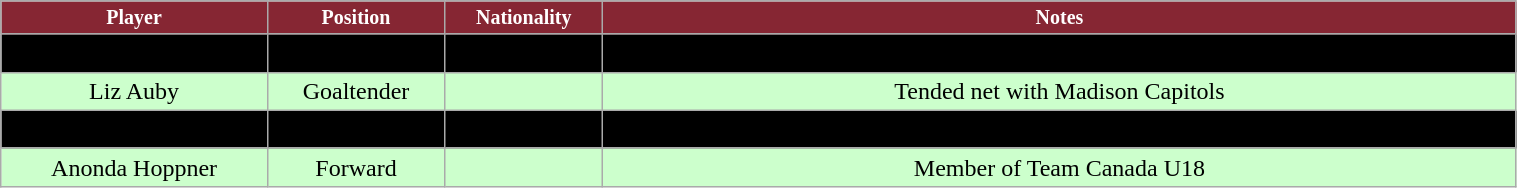<table class="wikitable" width="80%">
<tr align="center"  style="background:#862633;color:white; font-size:smaller;">
<td><strong>Player</strong></td>
<td><strong>Position</strong></td>
<td><strong>Nationality</strong></td>
<td><strong>Notes</strong></td>
</tr>
<tr align="center" bgcolor=" ">
<td>Livi Altman</td>
<td>Defense</td>
<td></td>
<td>Bronze Medalist at 2014 Olympice with Swiss National Team</td>
</tr>
<tr align="center" bgcolor="#ccffcc">
<td>Liz Auby</td>
<td>Goaltender</td>
<td></td>
<td>Tended net with Madison Capitols</td>
</tr>
<tr align="center" bgcolor=" ">
<td>Bailey Bennett</td>
<td>Forward</td>
<td></td>
<td>Attended North American Hockey Academy</td>
</tr>
<tr align="center" bgcolor="#ccffcc">
<td>Anonda Hoppner</td>
<td>Forward</td>
<td></td>
<td>Member of Team Canada U18</td>
</tr>
</table>
